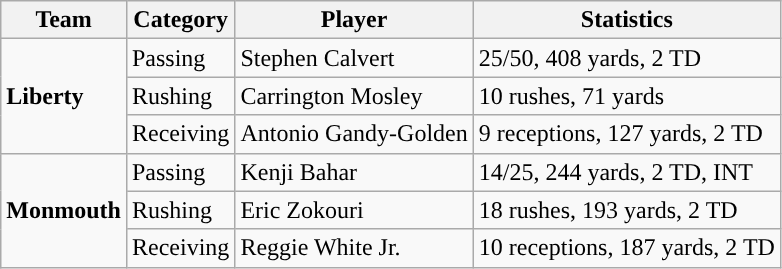<table class="wikitable" style="float: left;">
<tr>
<th>Team</th>
<th>Category</th>
<th>Player</th>
<th>Statistics</th>
</tr>
<tr>
<td rowspan=3><strong>Liberty</strong></td>
<td>Passing</td>
<td>Stephen Calvert</td>
<td>25/50, 408 yards, 2 TD</td>
</tr>
<tr>
<td>Rushing</td>
<td>Carrington Mosley</td>
<td>10 rushes, 71 yards</td>
</tr>
<tr>
<td>Receiving</td>
<td>Antonio Gandy-Golden</td>
<td>9 receptions, 127 yards, 2 TD</td>
</tr>
<tr>
<td rowspan=3><strong>Monmouth</strong></td>
<td>Passing</td>
<td>Kenji Bahar</td>
<td>14/25, 244 yards, 2 TD, INT</td>
</tr>
<tr>
<td>Rushing</td>
<td>Eric Zokouri</td>
<td>18 rushes, 193 yards, 2 TD</td>
</tr>
<tr>
<td>Receiving</td>
<td>Reggie White Jr.</td>
<td>10 receptions, 187 yards, 2 TD</td>
</tr>
</table>
